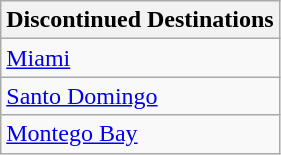<table class="wikitable">
<tr>
<th>Discontinued Destinations</th>
</tr>
<tr>
<td><a href='#'>Miami</a></td>
</tr>
<tr>
<td><a href='#'>Santo Domingo</a></td>
</tr>
<tr>
<td><a href='#'>Montego Bay</a></td>
</tr>
</table>
